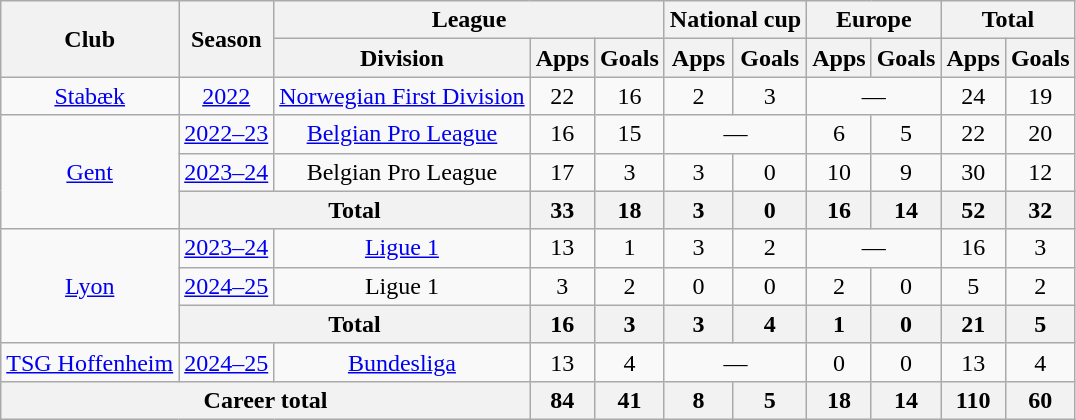<table class="wikitable" style="text-align:center">
<tr>
<th rowspan="2">Club</th>
<th rowspan="2">Season</th>
<th colspan="3">League</th>
<th colspan="2">National cup</th>
<th colspan="2">Europe</th>
<th colspan="2">Total</th>
</tr>
<tr>
<th>Division</th>
<th>Apps</th>
<th>Goals</th>
<th>Apps</th>
<th>Goals</th>
<th>Apps</th>
<th>Goals</th>
<th>Apps</th>
<th>Goals</th>
</tr>
<tr>
<td><a href='#'>Stabæk</a></td>
<td><a href='#'>2022</a></td>
<td><a href='#'>Norwegian First Division</a></td>
<td>22</td>
<td>16</td>
<td>2</td>
<td>3</td>
<td colspan="2">—</td>
<td>24</td>
<td>19</td>
</tr>
<tr>
<td rowspan="3"><a href='#'>Gent</a></td>
<td><a href='#'>2022–23</a></td>
<td><a href='#'>Belgian Pro League</a></td>
<td>16</td>
<td>15</td>
<td colspan="2">—</td>
<td>6</td>
<td>5</td>
<td>22</td>
<td>20</td>
</tr>
<tr>
<td><a href='#'>2023–24</a></td>
<td>Belgian Pro League</td>
<td>17</td>
<td>3</td>
<td>3</td>
<td>0</td>
<td>10</td>
<td>9</td>
<td>30</td>
<td>12</td>
</tr>
<tr>
<th colspan="2">Total</th>
<th>33</th>
<th>18</th>
<th>3</th>
<th>0</th>
<th>16</th>
<th>14</th>
<th>52</th>
<th>32</th>
</tr>
<tr>
<td rowspan="3"><a href='#'>Lyon</a></td>
<td><a href='#'>2023–24</a></td>
<td><a href='#'>Ligue 1</a></td>
<td>13</td>
<td>1</td>
<td>3</td>
<td>2</td>
<td colspan="2">—</td>
<td>16</td>
<td>3</td>
</tr>
<tr>
<td><a href='#'>2024–25</a></td>
<td>Ligue 1</td>
<td>3</td>
<td>2</td>
<td>0</td>
<td>0</td>
<td>2</td>
<td>0</td>
<td>5</td>
<td>2</td>
</tr>
<tr>
<th colspan="2">Total</th>
<th>16</th>
<th>3</th>
<th>3</th>
<th>4</th>
<th>1</th>
<th>0</th>
<th>21</th>
<th>5</th>
</tr>
<tr>
<td><a href='#'>TSG Hoffenheim</a></td>
<td><a href='#'>2024–25</a></td>
<td><a href='#'>Bundesliga</a></td>
<td>13</td>
<td>4</td>
<td colspan="2">—</td>
<td>0</td>
<td>0</td>
<td>13</td>
<td>4</td>
</tr>
<tr>
<th colspan="3">Career total</th>
<th>84</th>
<th>41</th>
<th>8</th>
<th>5</th>
<th>18</th>
<th>14</th>
<th>110</th>
<th>60</th>
</tr>
</table>
